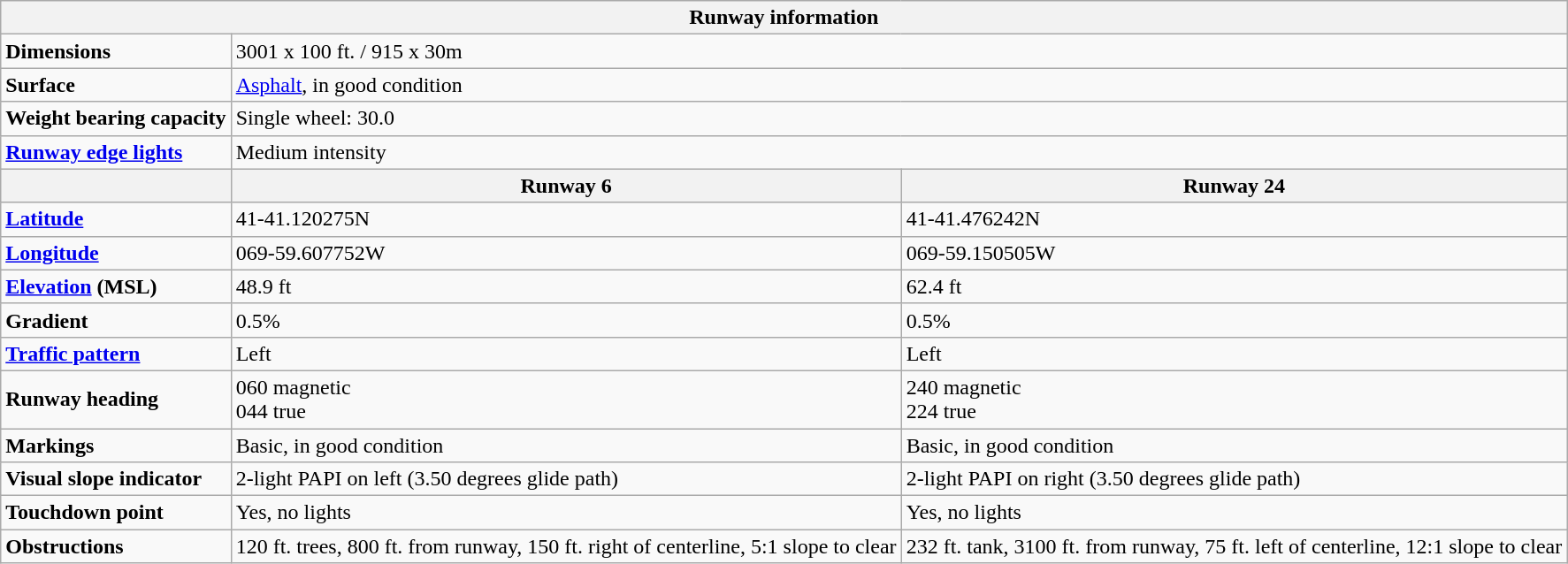<table class="wikitable">
<tr>
<th colspan="3">Runway information</th>
</tr>
<tr>
<td><strong>Dimensions</strong></td>
<td colspan="2">3001 x 100 ft. / 915 x 30m</td>
</tr>
<tr>
<td><strong>Surface</strong></td>
<td colspan="2"><a href='#'>Asphalt</a>, in good condition</td>
</tr>
<tr>
<td><strong>Weight bearing capacity</strong></td>
<td colspan="2">Single wheel: 30.0</td>
</tr>
<tr>
<td><strong><a href='#'>Runway edge lights</a></strong></td>
<td colspan="2">Medium intensity</td>
</tr>
<tr>
<th></th>
<th>Runway 6</th>
<th>Runway 24</th>
</tr>
<tr>
<td><strong><a href='#'>Latitude</a></strong></td>
<td>41-41.120275N</td>
<td>41-41.476242N</td>
</tr>
<tr>
<td><strong><a href='#'>Longitude</a></strong></td>
<td>069-59.607752W</td>
<td>069-59.150505W</td>
</tr>
<tr>
<td><strong><a href='#'>Elevation</a> (MSL)</strong></td>
<td>48.9 ft</td>
<td>62.4 ft</td>
</tr>
<tr>
<td><strong>Gradient</strong></td>
<td>0.5%</td>
<td>0.5%</td>
</tr>
<tr>
<td><strong><a href='#'>Traffic pattern</a></strong></td>
<td>Left</td>
<td>Left</td>
</tr>
<tr>
<td><strong>Runway heading</strong></td>
<td>060 magnetic<br>044 true</td>
<td>240 magnetic<br>224 true</td>
</tr>
<tr>
<td><strong>Markings</strong></td>
<td>Basic, in good condition</td>
<td>Basic, in good condition</td>
</tr>
<tr>
<td><strong>Visual slope indicator</strong></td>
<td>2-light PAPI on left (3.50 degrees glide path)</td>
<td>2-light PAPI on right (3.50 degrees glide path)</td>
</tr>
<tr>
<td><strong>Touchdown point</strong></td>
<td>Yes, no lights</td>
<td>Yes, no lights</td>
</tr>
<tr>
<td><strong>Obstructions</strong></td>
<td>120 ft. trees, 800 ft. from runway, 150 ft. right of centerline, 5:1 slope to clear</td>
<td>232 ft. tank, 3100 ft. from runway, 75 ft. left of centerline, 12:1 slope to clear</td>
</tr>
</table>
